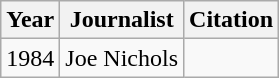<table class="wikitable">
<tr>
<th>Year</th>
<th>Journalist</th>
<th>Citation</th>
</tr>
<tr>
<td>1984</td>
<td>Joe Nichols</td>
<td></td>
</tr>
</table>
